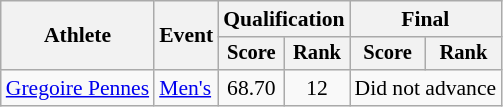<table class="wikitable" style="font-size:90%">
<tr>
<th rowspan="2">Athlete</th>
<th rowspan="2">Event</th>
<th colspan="2">Qualification</th>
<th colspan="2">Final</th>
</tr>
<tr style="font-size:95%">
<th>Score</th>
<th>Rank</th>
<th>Score</th>
<th>Rank</th>
</tr>
<tr align=center>
<td align=left><a href='#'>Gregoire Pennes</a></td>
<td align=left><a href='#'>Men's</a></td>
<td>68.70</td>
<td>12</td>
<td colspan=2>Did not advance</td>
</tr>
</table>
